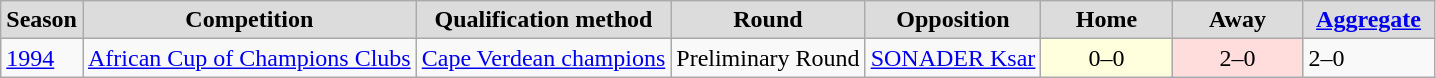<table class="sortable plainrowheaders wikitable">
<tr>
<th style="background:#DCDCDC">Season</th>
<th style="background:#DCDCDC">Competition</th>
<th style="background:#DCDCDC">Qualification method</th>
<th style="background:#DCDCDC">Round</th>
<th style="background:#DCDCDC">Opposition</th>
<th width="80" style="background:#DCDCDC">Home</th>
<th width="80" style="background:#DCDCDC">Away</th>
<th width="80" style="background:#DCDCDC"><a href='#'>Aggregate</a></th>
</tr>
<tr>
<td><a href='#'>1994</a></td>
<td><a href='#'>African Cup of Champions Clubs</a></td>
<td><a href='#'>Cape Verdean champions</a></td>
<td align=left>Preliminary Round</td>
<td align=left> <a href='#'>SONADER Ksar</a></td>
<td style="background:#ffd; text-align:center">0–0</td>
<td style="background:#fdd; text-align:center">2–0</td>
<td>2–0</td>
</tr>
</table>
